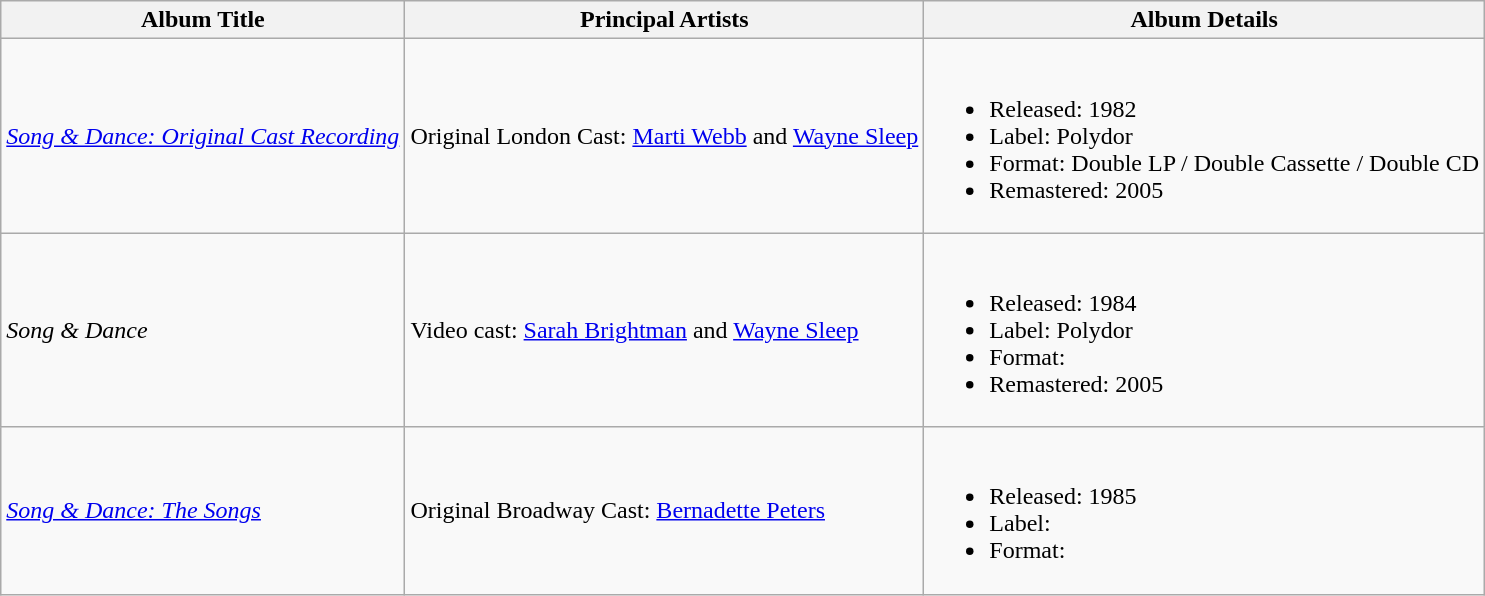<table class="wikitable">
<tr>
<th>Album Title</th>
<th>Principal Artists</th>
<th>Album Details</th>
</tr>
<tr>
<td><em><a href='#'>Song & Dance: Original Cast Recording</a></em></td>
<td>Original London Cast: <a href='#'>Marti Webb</a> and <a href='#'>Wayne Sleep</a></td>
<td><br><ul><li>Released: 1982</li><li>Label: Polydor</li><li>Format: Double LP / Double Cassette / Double CD</li><li>Remastered: 2005</li></ul></td>
</tr>
<tr>
<td><em>Song & Dance</em></td>
<td>Video cast: <a href='#'>Sarah Brightman</a> and <a href='#'>Wayne Sleep</a></td>
<td><br><ul><li>Released: 1984</li><li>Label: Polydor</li><li>Format:</li><li>Remastered: 2005</li></ul></td>
</tr>
<tr>
<td><em><a href='#'>Song & Dance: The Songs</a></em></td>
<td>Original Broadway Cast: <a href='#'>Bernadette Peters</a></td>
<td><br><ul><li>Released: 1985</li><li>Label:</li><li>Format:</li></ul></td>
</tr>
</table>
